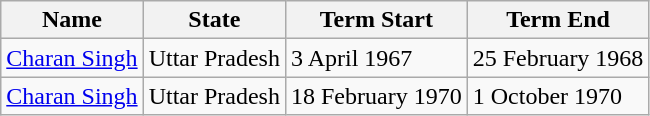<table class="wikitable">
<tr>
<th>Name</th>
<th>State</th>
<th>Term Start</th>
<th>Term End</th>
</tr>
<tr>
<td><a href='#'>Charan Singh</a></td>
<td>Uttar Pradesh</td>
<td>3 April 1967</td>
<td>25 February 1968</td>
</tr>
<tr>
<td><a href='#'>Charan Singh</a></td>
<td>Uttar Pradesh</td>
<td>18 February 1970</td>
<td>1 October 1970</td>
</tr>
</table>
